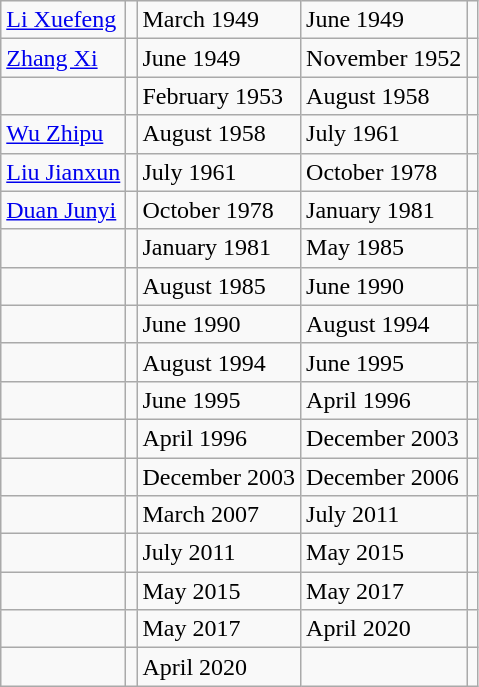<table class="wikitable">
<tr>
<td><a href='#'>Li Xuefeng</a></td>
<td></td>
<td>March 1949</td>
<td>June 1949</td>
<td></td>
</tr>
<tr>
<td><a href='#'>Zhang Xi</a></td>
<td></td>
<td>June 1949</td>
<td>November 1952</td>
<td></td>
</tr>
<tr>
<td></td>
<td></td>
<td>February 1953</td>
<td>August 1958</td>
<td></td>
</tr>
<tr>
<td><a href='#'>Wu Zhipu</a></td>
<td></td>
<td>August 1958</td>
<td>July 1961</td>
<td></td>
</tr>
<tr>
<td><a href='#'>Liu Jianxun</a></td>
<td></td>
<td>July 1961</td>
<td>October 1978</td>
<td></td>
</tr>
<tr>
<td><a href='#'>Duan Junyi</a></td>
<td></td>
<td>October 1978</td>
<td>January 1981</td>
<td></td>
</tr>
<tr>
<td></td>
<td></td>
<td>January 1981</td>
<td>May 1985</td>
<td></td>
</tr>
<tr>
<td></td>
<td></td>
<td>August 1985</td>
<td>June 1990</td>
<td></td>
</tr>
<tr>
<td></td>
<td></td>
<td>June 1990</td>
<td>August 1994</td>
<td></td>
</tr>
<tr>
<td></td>
<td></td>
<td>August 1994</td>
<td>June 1995</td>
<td></td>
</tr>
<tr>
<td></td>
<td></td>
<td>June 1995</td>
<td>April 1996</td>
<td></td>
</tr>
<tr>
<td></td>
<td></td>
<td>April 1996</td>
<td>December 2003</td>
<td></td>
</tr>
<tr>
<td></td>
<td></td>
<td>December 2003</td>
<td>December 2006</td>
<td></td>
</tr>
<tr>
<td></td>
<td></td>
<td>March 2007</td>
<td>July 2011</td>
<td></td>
</tr>
<tr>
<td></td>
<td></td>
<td>July 2011</td>
<td>May 2015</td>
<td></td>
</tr>
<tr>
<td></td>
<td></td>
<td>May 2015</td>
<td>May 2017</td>
<td></td>
</tr>
<tr>
<td></td>
<td></td>
<td>May 2017</td>
<td>April 2020</td>
<td></td>
</tr>
<tr>
<td></td>
<td></td>
<td>April 2020</td>
<td></td>
<td></td>
</tr>
</table>
